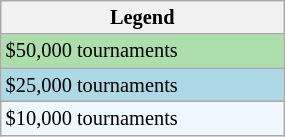<table class="wikitable" style="font-size:85%;" width=15%>
<tr>
<th>Legend</th>
</tr>
<tr style="background:#addfad;">
<td>$50,000 tournaments</td>
</tr>
<tr style="background:lightblue;">
<td>$25,000 tournaments</td>
</tr>
<tr style="background:#f0f8ff;">
<td>$10,000 tournaments</td>
</tr>
</table>
